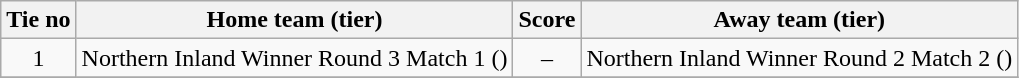<table class="wikitable" style="text-align:center">
<tr>
<th>Tie no</th>
<th>Home team (tier)</th>
<th>Score</th>
<th>Away team (tier)</th>
</tr>
<tr>
<td>1</td>
<td>Northern Inland Winner Round 3 Match 1 ()</td>
<td>–</td>
<td>Northern Inland Winner Round 2 Match 2 ()</td>
</tr>
<tr>
</tr>
</table>
